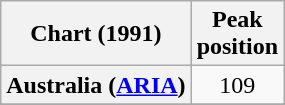<table class="wikitable sortable plainrowheaders" style="text-align:center">
<tr>
<th scope="col">Chart (1991)</th>
<th scope="col">Peak<br>position</th>
</tr>
<tr>
<th scope="row">Australia (<a href='#'>ARIA</a>)</th>
<td>109</td>
</tr>
<tr>
</tr>
<tr>
</tr>
<tr>
</tr>
<tr>
</tr>
</table>
